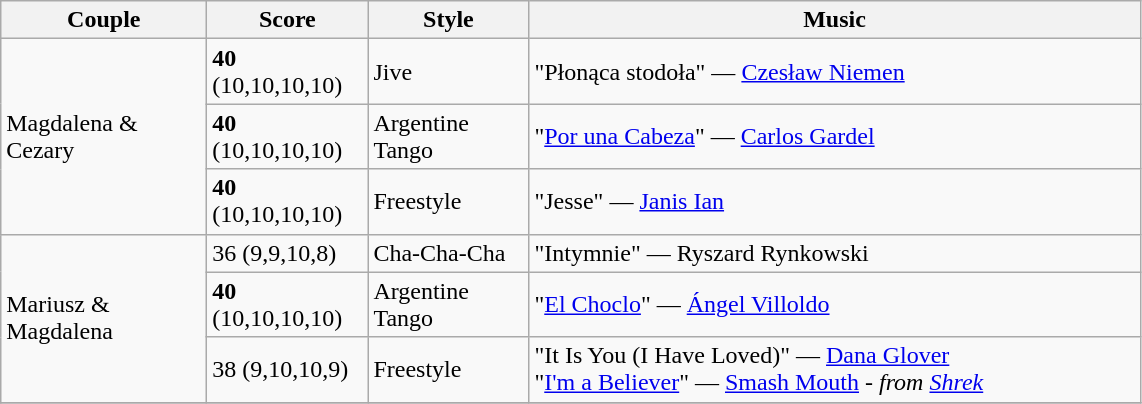<table class="wikitable">
<tr>
<th width="130">Couple</th>
<th width="100">Score</th>
<th width="100">Style</th>
<th width="400">Music</th>
</tr>
<tr>
<td rowspan="3">Magdalena & Cezary</td>
<td><strong>40</strong> (10,10,10,10)</td>
<td>Jive</td>
<td>"Płonąca stodoła" — <a href='#'>Czesław Niemen</a></td>
</tr>
<tr>
<td><strong>40</strong> (10,10,10,10)</td>
<td>Argentine Tango</td>
<td>"<a href='#'>Por una Cabeza</a>" — <a href='#'>Carlos Gardel</a></td>
</tr>
<tr>
<td><strong>40</strong> (10,10,10,10)</td>
<td>Freestyle</td>
<td>"Jesse" — <a href='#'>Janis Ian</a></td>
</tr>
<tr>
<td rowspan="3">Mariusz & Magdalena</td>
<td>36 (9,9,10,8)</td>
<td>Cha-Cha-Cha</td>
<td>"Intymnie" — Ryszard Rynkowski</td>
</tr>
<tr>
<td><strong>40</strong> (10,10,10,10)</td>
<td>Argentine Tango</td>
<td>"<a href='#'>El Choclo</a>" — <a href='#'>Ángel Villoldo</a></td>
</tr>
<tr>
<td>38 (9,10,10,9)</td>
<td>Freestyle</td>
<td>"It Is You (I Have Loved)" — <a href='#'>Dana Glover</a> <br> "<a href='#'>I'm a Believer</a>" — <a href='#'>Smash Mouth</a> - <em>from <a href='#'>Shrek</a></em></td>
</tr>
<tr>
</tr>
</table>
